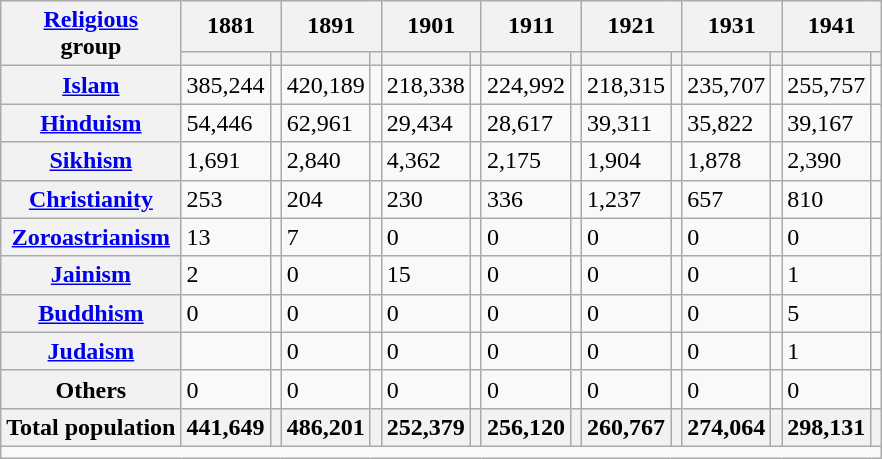<table class="wikitable sortable">
<tr>
<th rowspan="2"><a href='#'>Religious</a><br>group</th>
<th colspan="2">1881</th>
<th colspan="2">1891</th>
<th colspan="2">1901</th>
<th colspan="2">1911</th>
<th colspan="2">1921</th>
<th colspan="2">1931</th>
<th colspan="2">1941</th>
</tr>
<tr>
<th><a href='#'></a></th>
<th></th>
<th></th>
<th></th>
<th></th>
<th></th>
<th></th>
<th></th>
<th></th>
<th></th>
<th></th>
<th></th>
<th></th>
<th></th>
</tr>
<tr>
<th><a href='#'>Islam</a> </th>
<td>385,244</td>
<td></td>
<td>420,189</td>
<td></td>
<td>218,338</td>
<td></td>
<td>224,992</td>
<td></td>
<td>218,315</td>
<td></td>
<td>235,707</td>
<td></td>
<td>255,757</td>
<td></td>
</tr>
<tr>
<th><a href='#'>Hinduism</a> </th>
<td>54,446</td>
<td></td>
<td>62,961</td>
<td></td>
<td>29,434</td>
<td></td>
<td>28,617</td>
<td></td>
<td>39,311</td>
<td></td>
<td>35,822</td>
<td></td>
<td>39,167</td>
<td></td>
</tr>
<tr>
<th><a href='#'>Sikhism</a> </th>
<td>1,691</td>
<td></td>
<td>2,840</td>
<td></td>
<td>4,362</td>
<td></td>
<td>2,175</td>
<td></td>
<td>1,904</td>
<td></td>
<td>1,878</td>
<td></td>
<td>2,390</td>
<td></td>
</tr>
<tr>
<th><a href='#'>Christianity</a> </th>
<td>253</td>
<td></td>
<td>204</td>
<td></td>
<td>230</td>
<td></td>
<td>336</td>
<td></td>
<td>1,237</td>
<td></td>
<td>657</td>
<td></td>
<td>810</td>
<td></td>
</tr>
<tr>
<th><a href='#'>Zoroastrianism</a> </th>
<td>13</td>
<td></td>
<td>7</td>
<td></td>
<td>0</td>
<td></td>
<td>0</td>
<td></td>
<td>0</td>
<td></td>
<td>0</td>
<td></td>
<td>0</td>
<td></td>
</tr>
<tr>
<th><a href='#'>Jainism</a> </th>
<td>2</td>
<td></td>
<td>0</td>
<td></td>
<td>15</td>
<td></td>
<td>0</td>
<td></td>
<td>0</td>
<td></td>
<td>0</td>
<td></td>
<td>1</td>
<td></td>
</tr>
<tr>
<th><a href='#'>Buddhism</a> </th>
<td>0</td>
<td></td>
<td>0</td>
<td></td>
<td>0</td>
<td></td>
<td>0</td>
<td></td>
<td>0</td>
<td></td>
<td>0</td>
<td></td>
<td>5</td>
<td></td>
</tr>
<tr>
<th><a href='#'>Judaism</a> </th>
<td></td>
<td></td>
<td>0</td>
<td></td>
<td>0</td>
<td></td>
<td>0</td>
<td></td>
<td>0</td>
<td></td>
<td>0</td>
<td></td>
<td>1</td>
<td></td>
</tr>
<tr>
<th>Others</th>
<td>0</td>
<td></td>
<td>0</td>
<td></td>
<td>0</td>
<td></td>
<td>0</td>
<td></td>
<td>0</td>
<td></td>
<td>0</td>
<td></td>
<td>0</td>
<td></td>
</tr>
<tr>
<th>Total population</th>
<th>441,649</th>
<th></th>
<th>486,201</th>
<th></th>
<th>252,379</th>
<th></th>
<th>256,120</th>
<th></th>
<th>260,767</th>
<th></th>
<th>274,064</th>
<th></th>
<th>298,131</th>
<th></th>
</tr>
<tr class="sortbottom">
<td colspan="15"></td>
</tr>
</table>
